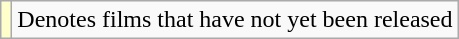<table class="wikitable">
<tr>
<td style="background:#FFFFCC;"></td>
<td>Denotes films that have not yet been released</td>
</tr>
</table>
